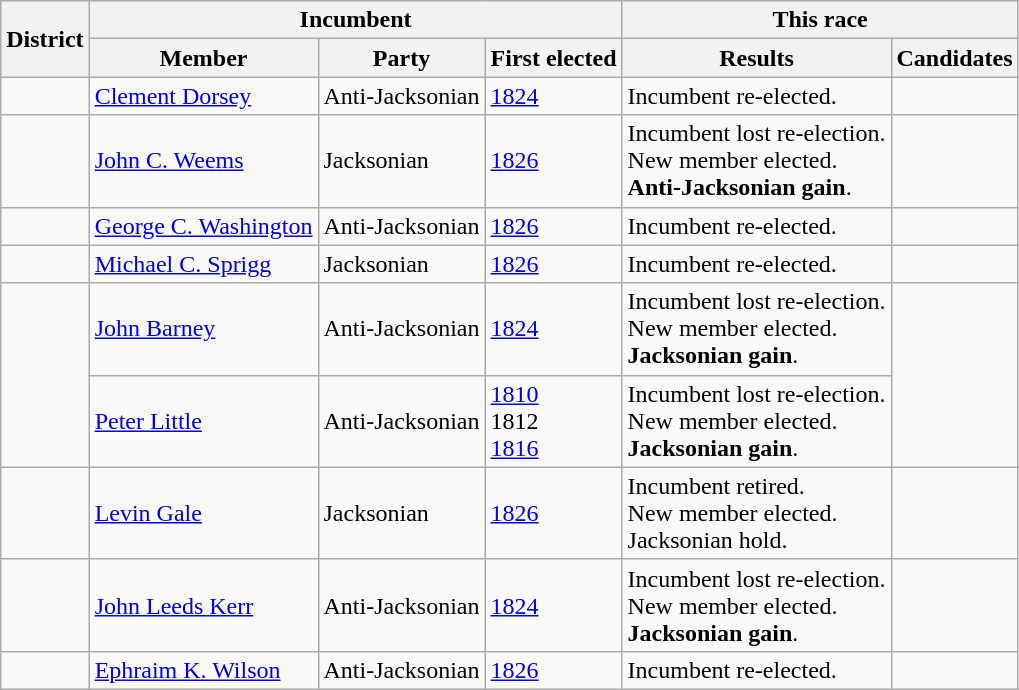<table class=wikitable>
<tr>
<th rowspan=2>District</th>
<th colspan=3>Incumbent</th>
<th colspan=2>This race</th>
</tr>
<tr>
<th>Member</th>
<th>Party</th>
<th>First elected</th>
<th>Results</th>
<th>Candidates</th>
</tr>
<tr>
<td></td>
<td><a href='#'>Clement Dorsey</a></td>
<td>Anti-Jacksonian</td>
<td><a href='#'>1824</a></td>
<td>Incumbent re-elected.</td>
<td nowrap></td>
</tr>
<tr>
<td></td>
<td><a href='#'>John C. Weems</a></td>
<td>Jacksonian</td>
<td><a href='#'>1826 </a></td>
<td>Incumbent lost re-election.<br>New member elected.<br><strong>Anti-Jacksonian gain</strong>.</td>
<td nowrap></td>
</tr>
<tr>
<td></td>
<td><a href='#'>George C. Washington</a></td>
<td>Anti-Jacksonian</td>
<td><a href='#'>1826</a></td>
<td>Incumbent re-elected.</td>
<td nowrap></td>
</tr>
<tr>
<td></td>
<td><a href='#'>Michael C. Sprigg</a></td>
<td>Jacksonian</td>
<td><a href='#'>1826</a></td>
<td>Incumbent re-elected.</td>
<td nowrap></td>
</tr>
<tr>
<td rowspan=2><br></td>
<td><a href='#'>John Barney</a></td>
<td>Anti-Jacksonian</td>
<td><a href='#'>1824</a></td>
<td>Incumbent lost re-election.<br>New member elected.<br><strong>Jacksonian gain</strong>.</td>
<td nowrap rowspan=2></td>
</tr>
<tr>
<td><a href='#'>Peter Little</a></td>
<td>Anti-Jacksonian</td>
<td><a href='#'>1810</a><br>1812 <br><a href='#'>1816</a></td>
<td>Incumbent lost re-election.<br>New member elected.<br><strong>Jacksonian gain</strong>.</td>
</tr>
<tr>
<td></td>
<td><a href='#'>Levin Gale</a></td>
<td>Jacksonian</td>
<td><a href='#'>1826</a></td>
<td>Incumbent retired.<br>New member elected.<br>Jacksonian hold.</td>
<td nowrap></td>
</tr>
<tr>
<td></td>
<td><a href='#'>John Leeds Kerr</a></td>
<td>Anti-Jacksonian</td>
<td><a href='#'>1824</a></td>
<td>Incumbent lost re-election.<br>New member elected.<br><strong>Jacksonian gain</strong>.</td>
<td nowrap></td>
</tr>
<tr>
<td></td>
<td><a href='#'>Ephraim K. Wilson</a></td>
<td>Anti-Jacksonian</td>
<td><a href='#'>1826</a></td>
<td>Incumbent re-elected.</td>
<td nowrap></td>
</tr>
</table>
